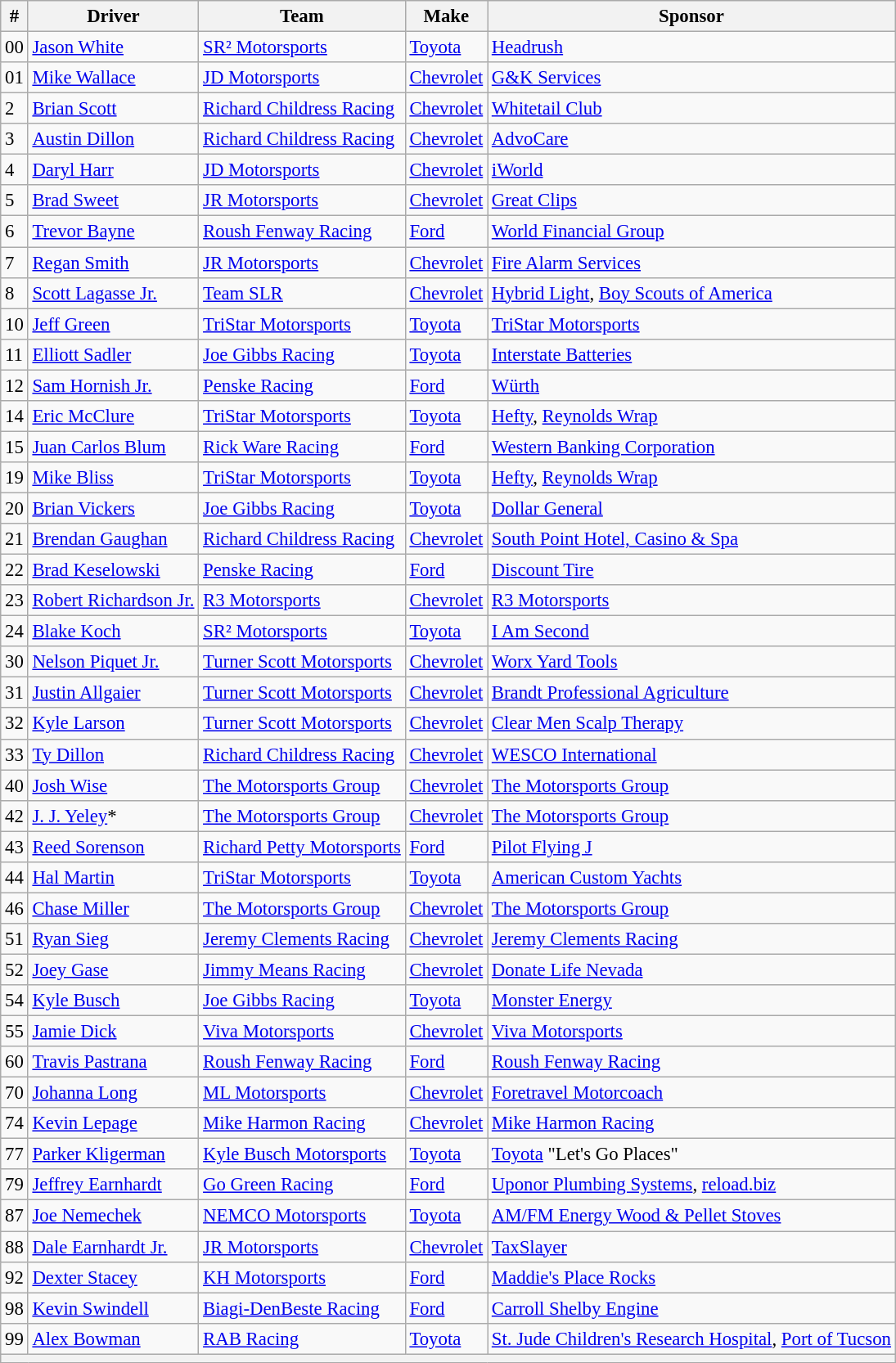<table class="wikitable" style="font-size:95%">
<tr>
<th>#</th>
<th>Driver</th>
<th>Team</th>
<th>Make</th>
<th>Sponsor</th>
</tr>
<tr>
<td>00</td>
<td><a href='#'>Jason White</a></td>
<td><a href='#'>SR² Motorsports</a></td>
<td><a href='#'>Toyota</a></td>
<td><a href='#'>Headrush</a></td>
</tr>
<tr>
<td>01</td>
<td><a href='#'>Mike Wallace</a></td>
<td><a href='#'>JD Motorsports</a></td>
<td><a href='#'>Chevrolet</a></td>
<td><a href='#'>G&K Services</a></td>
</tr>
<tr>
<td>2</td>
<td><a href='#'>Brian Scott</a></td>
<td><a href='#'>Richard Childress Racing</a></td>
<td><a href='#'>Chevrolet</a></td>
<td><a href='#'>Whitetail Club</a></td>
</tr>
<tr>
<td>3</td>
<td><a href='#'>Austin Dillon</a></td>
<td><a href='#'>Richard Childress Racing</a></td>
<td><a href='#'>Chevrolet</a></td>
<td><a href='#'>AdvoCare</a></td>
</tr>
<tr>
<td>4</td>
<td><a href='#'>Daryl Harr</a></td>
<td><a href='#'>JD Motorsports</a></td>
<td><a href='#'>Chevrolet</a></td>
<td><a href='#'>iWorld</a></td>
</tr>
<tr>
<td>5</td>
<td><a href='#'>Brad Sweet</a></td>
<td><a href='#'>JR Motorsports</a></td>
<td><a href='#'>Chevrolet</a></td>
<td><a href='#'>Great Clips</a></td>
</tr>
<tr>
<td>6</td>
<td><a href='#'>Trevor Bayne</a></td>
<td><a href='#'>Roush Fenway Racing</a></td>
<td><a href='#'>Ford</a></td>
<td><a href='#'>World Financial Group</a></td>
</tr>
<tr>
<td>7</td>
<td><a href='#'>Regan Smith</a></td>
<td><a href='#'>JR Motorsports</a></td>
<td><a href='#'>Chevrolet</a></td>
<td><a href='#'>Fire Alarm Services</a></td>
</tr>
<tr>
<td>8</td>
<td><a href='#'>Scott Lagasse Jr.</a></td>
<td><a href='#'>Team SLR</a></td>
<td><a href='#'>Chevrolet</a></td>
<td><a href='#'>Hybrid Light</a>, <a href='#'>Boy Scouts of America</a></td>
</tr>
<tr>
<td>10</td>
<td><a href='#'>Jeff Green</a></td>
<td><a href='#'>TriStar Motorsports</a></td>
<td><a href='#'>Toyota</a></td>
<td><a href='#'>TriStar Motorsports</a></td>
</tr>
<tr>
<td>11</td>
<td><a href='#'>Elliott Sadler</a></td>
<td><a href='#'>Joe Gibbs Racing</a></td>
<td><a href='#'>Toyota</a></td>
<td><a href='#'>Interstate Batteries</a></td>
</tr>
<tr>
<td>12</td>
<td><a href='#'>Sam Hornish Jr.</a></td>
<td><a href='#'>Penske Racing</a></td>
<td><a href='#'>Ford</a></td>
<td><a href='#'>Würth</a></td>
</tr>
<tr>
<td>14</td>
<td><a href='#'>Eric McClure</a></td>
<td><a href='#'>TriStar Motorsports</a></td>
<td><a href='#'>Toyota</a></td>
<td><a href='#'>Hefty</a>, <a href='#'>Reynolds Wrap</a></td>
</tr>
<tr>
<td>15</td>
<td><a href='#'>Juan Carlos Blum</a></td>
<td><a href='#'>Rick Ware Racing</a></td>
<td><a href='#'>Ford</a></td>
<td><a href='#'>Western Banking Corporation</a></td>
</tr>
<tr>
<td>19</td>
<td><a href='#'>Mike Bliss</a></td>
<td><a href='#'>TriStar Motorsports</a></td>
<td><a href='#'>Toyota</a></td>
<td><a href='#'>Hefty</a>, <a href='#'>Reynolds Wrap</a></td>
</tr>
<tr>
<td>20</td>
<td><a href='#'>Brian Vickers</a></td>
<td><a href='#'>Joe Gibbs Racing</a></td>
<td><a href='#'>Toyota</a></td>
<td><a href='#'>Dollar General</a></td>
</tr>
<tr>
<td>21</td>
<td><a href='#'>Brendan Gaughan</a></td>
<td><a href='#'>Richard Childress Racing</a></td>
<td><a href='#'>Chevrolet</a></td>
<td><a href='#'>South Point Hotel, Casino & Spa</a></td>
</tr>
<tr>
<td>22</td>
<td><a href='#'>Brad Keselowski</a></td>
<td><a href='#'>Penske Racing</a></td>
<td><a href='#'>Ford</a></td>
<td><a href='#'>Discount Tire</a></td>
</tr>
<tr>
<td>23</td>
<td><a href='#'>Robert Richardson Jr.</a></td>
<td><a href='#'>R3 Motorsports</a></td>
<td><a href='#'>Chevrolet</a></td>
<td><a href='#'>R3 Motorsports</a></td>
</tr>
<tr>
<td>24</td>
<td><a href='#'>Blake Koch</a></td>
<td><a href='#'>SR² Motorsports</a></td>
<td><a href='#'>Toyota</a></td>
<td><a href='#'>I Am Second</a></td>
</tr>
<tr>
<td>30</td>
<td><a href='#'>Nelson Piquet Jr.</a></td>
<td><a href='#'>Turner Scott Motorsports</a></td>
<td><a href='#'>Chevrolet</a></td>
<td><a href='#'>Worx Yard Tools</a></td>
</tr>
<tr>
<td>31</td>
<td><a href='#'>Justin Allgaier</a></td>
<td><a href='#'>Turner Scott Motorsports</a></td>
<td><a href='#'>Chevrolet</a></td>
<td><a href='#'>Brandt Professional Agriculture</a></td>
</tr>
<tr>
<td>32</td>
<td><a href='#'>Kyle Larson</a></td>
<td><a href='#'>Turner Scott Motorsports</a></td>
<td><a href='#'>Chevrolet</a></td>
<td><a href='#'>Clear Men Scalp Therapy</a></td>
</tr>
<tr>
<td>33</td>
<td><a href='#'>Ty Dillon</a></td>
<td><a href='#'>Richard Childress Racing</a></td>
<td><a href='#'>Chevrolet</a></td>
<td><a href='#'>WESCO International</a></td>
</tr>
<tr>
<td>40</td>
<td><a href='#'>Josh Wise</a></td>
<td><a href='#'>The Motorsports Group</a></td>
<td><a href='#'>Chevrolet</a></td>
<td><a href='#'>The Motorsports Group</a></td>
</tr>
<tr>
<td>42</td>
<td><a href='#'>J. J. Yeley</a>*</td>
<td><a href='#'>The Motorsports Group</a></td>
<td><a href='#'>Chevrolet</a></td>
<td><a href='#'>The Motorsports Group</a></td>
</tr>
<tr>
<td>43</td>
<td><a href='#'>Reed Sorenson</a></td>
<td><a href='#'>Richard Petty Motorsports</a></td>
<td><a href='#'>Ford</a></td>
<td><a href='#'>Pilot Flying J</a></td>
</tr>
<tr>
<td>44</td>
<td><a href='#'>Hal Martin</a></td>
<td><a href='#'>TriStar Motorsports</a></td>
<td><a href='#'>Toyota</a></td>
<td><a href='#'>American Custom Yachts</a></td>
</tr>
<tr>
<td>46</td>
<td><a href='#'>Chase Miller</a></td>
<td><a href='#'>The Motorsports Group</a></td>
<td><a href='#'>Chevrolet</a></td>
<td><a href='#'>The Motorsports Group</a></td>
</tr>
<tr>
<td>51</td>
<td><a href='#'>Ryan Sieg</a></td>
<td><a href='#'>Jeremy Clements Racing</a></td>
<td><a href='#'>Chevrolet</a></td>
<td><a href='#'>Jeremy Clements Racing</a></td>
</tr>
<tr>
<td>52</td>
<td><a href='#'>Joey Gase</a></td>
<td><a href='#'>Jimmy Means Racing</a></td>
<td><a href='#'>Chevrolet</a></td>
<td><a href='#'>Donate Life Nevada</a></td>
</tr>
<tr>
<td>54</td>
<td><a href='#'>Kyle Busch</a></td>
<td><a href='#'>Joe Gibbs Racing</a></td>
<td><a href='#'>Toyota</a></td>
<td><a href='#'>Monster Energy</a></td>
</tr>
<tr>
<td>55</td>
<td><a href='#'>Jamie Dick</a></td>
<td><a href='#'>Viva Motorsports</a></td>
<td><a href='#'>Chevrolet</a></td>
<td><a href='#'>Viva Motorsports</a></td>
</tr>
<tr>
<td>60</td>
<td><a href='#'>Travis Pastrana</a></td>
<td><a href='#'>Roush Fenway Racing</a></td>
<td><a href='#'>Ford</a></td>
<td><a href='#'>Roush Fenway Racing</a></td>
</tr>
<tr>
<td>70</td>
<td><a href='#'>Johanna Long</a></td>
<td><a href='#'>ML Motorsports</a></td>
<td><a href='#'>Chevrolet</a></td>
<td><a href='#'>Foretravel Motorcoach</a></td>
</tr>
<tr>
<td>74</td>
<td><a href='#'>Kevin Lepage</a></td>
<td><a href='#'>Mike Harmon Racing</a></td>
<td><a href='#'>Chevrolet</a></td>
<td><a href='#'>Mike Harmon Racing</a></td>
</tr>
<tr>
<td>77</td>
<td><a href='#'>Parker Kligerman</a></td>
<td><a href='#'>Kyle Busch Motorsports</a></td>
<td><a href='#'>Toyota</a></td>
<td><a href='#'>Toyota</a> "Let's Go Places"</td>
</tr>
<tr>
<td>79</td>
<td><a href='#'>Jeffrey Earnhardt</a></td>
<td><a href='#'>Go Green Racing</a></td>
<td><a href='#'>Ford</a></td>
<td><a href='#'>Uponor Plumbing Systems</a>, <a href='#'>reload.biz</a></td>
</tr>
<tr>
<td>87</td>
<td><a href='#'>Joe Nemechek</a></td>
<td><a href='#'>NEMCO Motorsports</a></td>
<td><a href='#'>Toyota</a></td>
<td><a href='#'>AM/FM Energy Wood & Pellet Stoves</a></td>
</tr>
<tr>
<td>88</td>
<td><a href='#'>Dale Earnhardt Jr.</a></td>
<td><a href='#'>JR Motorsports</a></td>
<td><a href='#'>Chevrolet</a></td>
<td><a href='#'>TaxSlayer</a></td>
</tr>
<tr>
<td>92</td>
<td><a href='#'>Dexter Stacey</a></td>
<td><a href='#'>KH Motorsports</a></td>
<td><a href='#'>Ford</a></td>
<td><a href='#'>Maddie's Place Rocks</a></td>
</tr>
<tr>
<td>98</td>
<td><a href='#'>Kevin Swindell</a></td>
<td><a href='#'>Biagi-DenBeste Racing</a></td>
<td><a href='#'>Ford</a></td>
<td><a href='#'>Carroll Shelby Engine</a></td>
</tr>
<tr>
<td>99</td>
<td><a href='#'>Alex Bowman</a></td>
<td><a href='#'>RAB Racing</a></td>
<td><a href='#'>Toyota</a></td>
<td><a href='#'>St. Jude Children's Research Hospital</a>, <a href='#'>Port of Tucson</a></td>
</tr>
<tr>
<th colspan="5"></th>
</tr>
</table>
